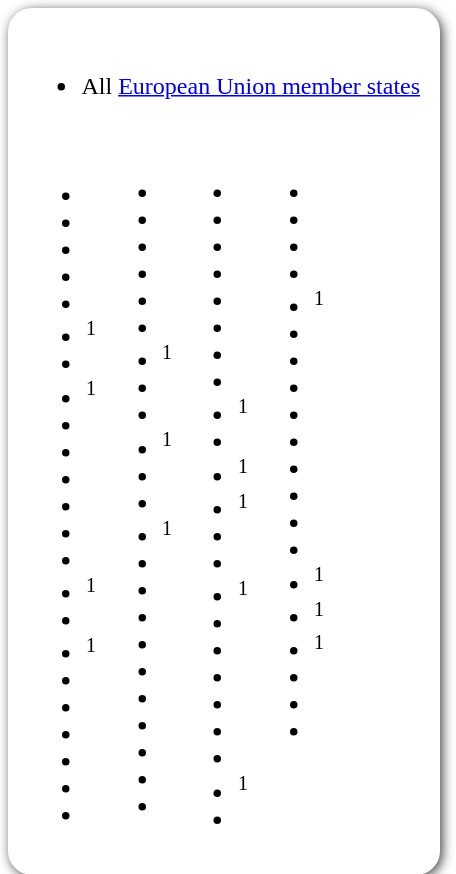<table style="border-radius:1em; box-shadow:0.1em 0.1em 0.5em rgba(0,0,0,0.75); background:white; border:1px solid white; padding:5px;">
<tr style="vertical-align:top;">
<td><br><ul><li> All <a href='#'>European Union member states</a></li></ul><table>
<tr>
<td><br><ul><li></li><li></li><li> </li><li></li><li></li><li><sup>1</sup></li><li></li><li><sup>1</sup></li><li></li><li></li><li></li><li></li><li></li><li></li><li><sup>1</sup></li><li></li><li><sup>1</sup></li><li></li><li></li><li></li><li></li><li></li><li></li></ul></td>
<td valign="top"><br><ul><li></li><li></li><li></li><li></li><li></li><li></li><li><sup>1</sup></li><li></li><li></li><li><sup>1</sup></li><li></li><li></li><li><sup>1</sup></li><li></li><li></li><li></li><li></li><li></li><li></li><li></li><li></li><li></li><li></li></ul></td>
<td valign="top"><br><ul><li></li><li></li><li></li><li></li><li></li><li></li><li></li><li></li><li><sup>1</sup></li><li></li><li><sup>1</sup></li><li><sup>1</sup></li><li></li><li></li><li><sup>1</sup></li><li></li><li></li><li></li><li></li><li></li><li></li><li><sup>1</sup></li><li></li></ul></td>
<td valign="top"><br><ul><li></li><li></li><li></li><li></li><li><sup>1</sup></li><li></li><li></li><li></li><li></li><li></li><li></li><li></li><li></li><li></li><li><sup>1</sup></li><li><sup>1</sup></li><li><sup>1</sup></li><li></li><li></li><li></li></ul></td>
<td></td>
</tr>
</table>
</td>
<td></td>
</tr>
</table>
